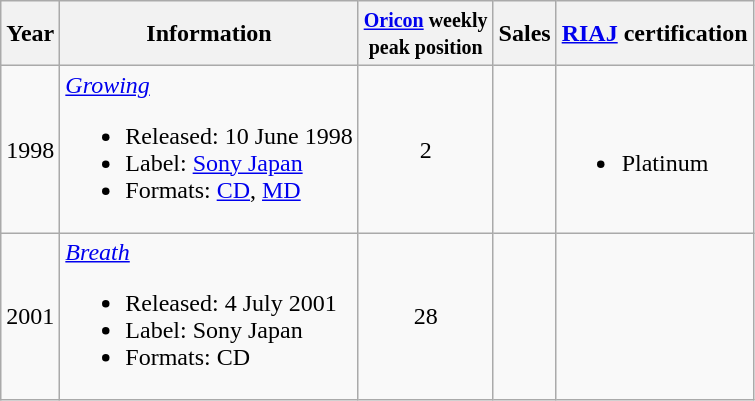<table class="wikitable">
<tr>
<th>Year</th>
<th>Information</th>
<th><small><a href='#'>Oricon</a> weekly<br>peak position</small></th>
<th>Sales<br></th>
<th><a href='#'>RIAJ</a> certification</th>
</tr>
<tr>
<td>1998</td>
<td><em><a href='#'>Growing</a></em><br><ul><li>Released: 10 June 1998</li><li>Label: <a href='#'>Sony Japan</a></li><li>Formats: <a href='#'>CD</a>, <a href='#'>MD</a></li></ul></td>
<td style="text-align:center;">2</td>
<td align="left"></td>
<td align="left"><br><ul><li>Platinum</li></ul></td>
</tr>
<tr>
<td>2001</td>
<td><em><a href='#'>Breath</a></em><br><ul><li>Released: 4 July 2001</li><li>Label: Sony Japan</li><li>Formats: CD</li></ul></td>
<td style="text-align:center;">28</td>
<td align="left"></td>
<td align="left"></td>
</tr>
</table>
